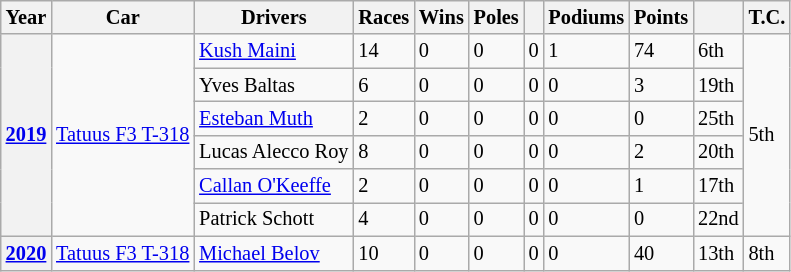<table class="wikitable" style="font-size:85%">
<tr>
<th>Year</th>
<th>Car</th>
<th>Drivers</th>
<th>Races</th>
<th>Wins</th>
<th>Poles</th>
<th></th>
<th>Podiums</th>
<th>Points</th>
<th></th>
<th>T.C.</th>
</tr>
<tr>
<th rowspan="6"><a href='#'>2019</a></th>
<td rowspan="6"><a href='#'>Tatuus F3 T-318</a></td>
<td> <a href='#'>Kush Maini</a></td>
<td>14</td>
<td>0</td>
<td>0</td>
<td>0</td>
<td>1</td>
<td>74</td>
<td>6th</td>
<td rowspan="6">5th</td>
</tr>
<tr>
<td> Yves Baltas</td>
<td>6</td>
<td>0</td>
<td>0</td>
<td>0</td>
<td>0</td>
<td>3</td>
<td>19th</td>
</tr>
<tr>
<td> <a href='#'>Esteban Muth</a></td>
<td>2</td>
<td>0</td>
<td>0</td>
<td>0</td>
<td>0</td>
<td>0</td>
<td>25th</td>
</tr>
<tr>
<td> Lucas Alecco Roy</td>
<td>8</td>
<td>0</td>
<td>0</td>
<td>0</td>
<td>0</td>
<td>2</td>
<td>20th</td>
</tr>
<tr>
<td> <a href='#'>Callan O'Keeffe</a></td>
<td>2</td>
<td>0</td>
<td>0</td>
<td>0</td>
<td>0</td>
<td>1</td>
<td>17th</td>
</tr>
<tr>
<td> Patrick Schott</td>
<td>4</td>
<td>0</td>
<td>0</td>
<td>0</td>
<td>0</td>
<td>0</td>
<td>22nd</td>
</tr>
<tr>
<th><a href='#'>2020</a></th>
<td><a href='#'>Tatuus F3 T-318</a></td>
<td> <a href='#'>Michael Belov</a></td>
<td>10</td>
<td>0</td>
<td>0</td>
<td>0</td>
<td>0</td>
<td>40</td>
<td>13th</td>
<td>8th</td>
</tr>
</table>
